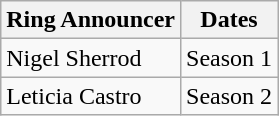<table class="wikitable">
<tr>
<th>Ring Announcer</th>
<th>Dates</th>
</tr>
<tr>
<td>Nigel Sherrod</td>
<td>Season 1</td>
</tr>
<tr>
<td>Leticia Castro</td>
<td>Season 2</td>
</tr>
</table>
